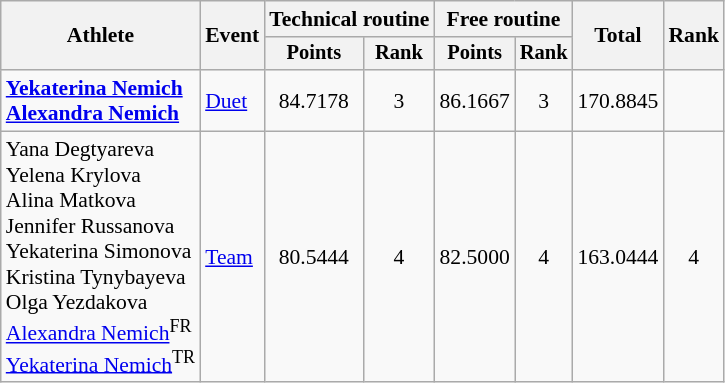<table class=wikitable style=font-size:90%;text-align:center>
<tr>
<th rowspan="2">Athlete</th>
<th rowspan="2">Event</th>
<th colspan="2">Technical routine</th>
<th colspan="2">Free routine</th>
<th rowspan="2">Total</th>
<th rowspan="2">Rank</th>
</tr>
<tr style="font-size:95%">
<th>Points</th>
<th>Rank</th>
<th>Points</th>
<th>Rank</th>
</tr>
<tr>
<td align=left><strong><a href='#'>Yekaterina Nemich</a><br><a href='#'>Alexandra Nemich</a></strong></td>
<td align=left><a href='#'>Duet</a></td>
<td>84.7178</td>
<td>3</td>
<td>86.1667</td>
<td>3</td>
<td>170.8845</td>
<td></td>
</tr>
<tr>
<td align=left>Yana Degtyareva<br>Yelena Krylova<br>Alina Matkova<br>Jennifer Russanova<br>Yekaterina Simonova<br>Kristina Tynybayeva<br>Olga Yezdakova<br><a href='#'>Alexandra Nemich</a><sup>FR</sup><br><a href='#'>Yekaterina Nemich</a><sup>TR</sup></td>
<td align=left><a href='#'>Team</a></td>
<td>80.5444</td>
<td>4</td>
<td>82.5000</td>
<td>4</td>
<td>163.0444</td>
<td>4</td>
</tr>
</table>
